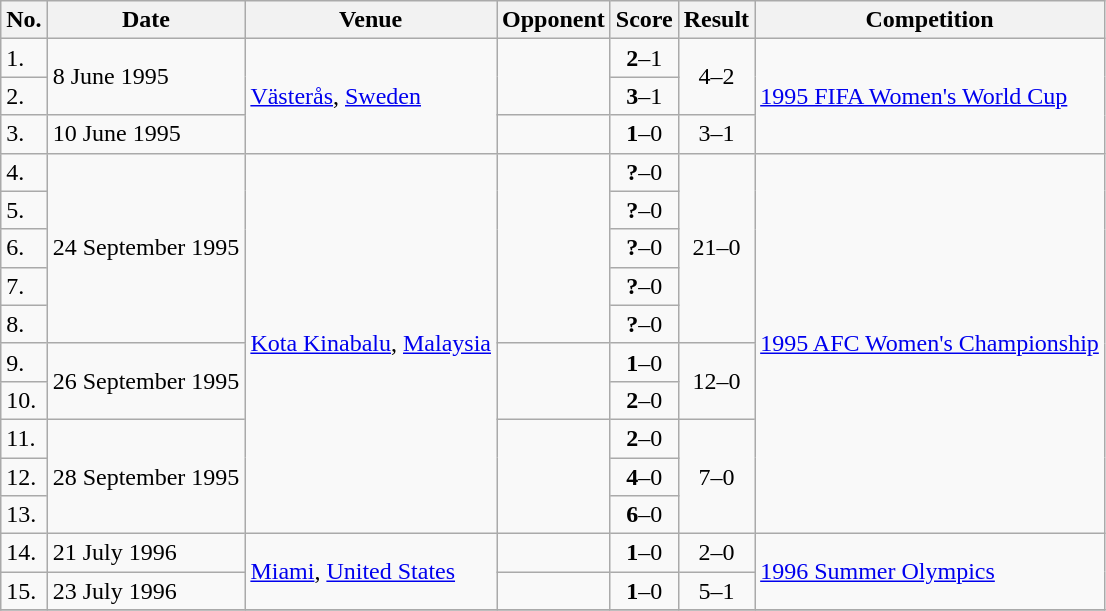<table class="wikitable">
<tr>
<th>No.</th>
<th>Date</th>
<th>Venue</th>
<th>Opponent</th>
<th>Score</th>
<th>Result</th>
<th>Competition</th>
</tr>
<tr>
<td>1.</td>
<td rowspan=2>8 June 1995</td>
<td rowspan=3><a href='#'>Västerås</a>, <a href='#'>Sweden</a></td>
<td rowspan=2></td>
<td align=center><strong>2</strong>–1</td>
<td rowspan=2 align=center>4–2</td>
<td rowspan=3><a href='#'>1995 FIFA Women's World Cup</a></td>
</tr>
<tr>
<td>2.</td>
<td align=center><strong>3</strong>–1</td>
</tr>
<tr>
<td>3.</td>
<td>10 June 1995</td>
<td></td>
<td align=center><strong>1</strong>–0</td>
<td align=center>3–1</td>
</tr>
<tr>
<td>4.</td>
<td rowspan=5>24 September 1995</td>
<td rowspan=10><a href='#'>Kota Kinabalu</a>, <a href='#'>Malaysia</a></td>
<td rowspan=5></td>
<td align=center><strong>?</strong>–0</td>
<td rowspan=5 align=center>21–0</td>
<td rowspan=10><a href='#'>1995 AFC Women's Championship</a></td>
</tr>
<tr>
<td>5.</td>
<td align=center><strong>?</strong>–0</td>
</tr>
<tr>
<td>6.</td>
<td align=center><strong>?</strong>–0</td>
</tr>
<tr>
<td>7.</td>
<td align=center><strong>?</strong>–0</td>
</tr>
<tr>
<td>8.</td>
<td align=center><strong>?</strong>–0</td>
</tr>
<tr>
<td>9.</td>
<td rowspan=2>26 September 1995</td>
<td rowspan=2></td>
<td align=center><strong>1</strong>–0</td>
<td rowspan=2 align=center>12–0</td>
</tr>
<tr>
<td>10.</td>
<td align=center><strong>2</strong>–0</td>
</tr>
<tr>
<td>11.</td>
<td rowspan=3>28 September 1995</td>
<td rowspan=3></td>
<td align=center><strong>2</strong>–0</td>
<td rowspan=3 align=center>7–0</td>
</tr>
<tr>
<td>12.</td>
<td align=center><strong>4</strong>–0</td>
</tr>
<tr>
<td>13.</td>
<td align=center><strong>6</strong>–0</td>
</tr>
<tr>
<td>14.</td>
<td>21 July 1996</td>
<td rowspan=2><a href='#'>Miami</a>, <a href='#'>United States</a></td>
<td></td>
<td align=center><strong>1</strong>–0</td>
<td align=center>2–0</td>
<td rowspan=2><a href='#'>1996 Summer Olympics</a></td>
</tr>
<tr>
<td>15.</td>
<td>23 July 1996</td>
<td></td>
<td align=center><strong>1</strong>–0</td>
<td align=center>5–1</td>
</tr>
<tr>
</tr>
</table>
